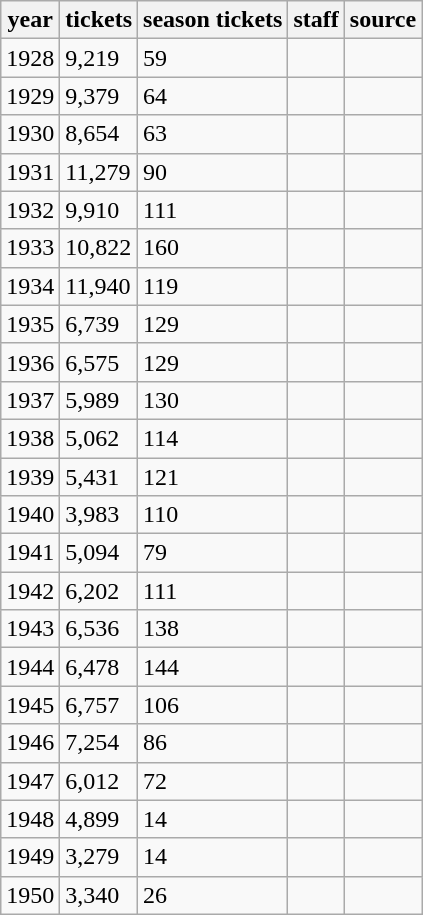<table class="wikitable sortable mw-collapsible mw-collapsed">
<tr>
<th>year</th>
<th>tickets</th>
<th>season tickets</th>
<th>staff</th>
<th>source</th>
</tr>
<tr>
<td>1928</td>
<td>9,219</td>
<td>59</td>
<td></td>
<td></td>
</tr>
<tr>
<td>1929</td>
<td>9,379</td>
<td>64</td>
<td></td>
<td></td>
</tr>
<tr>
<td>1930</td>
<td>8,654</td>
<td>63</td>
<td></td>
<td></td>
</tr>
<tr>
<td>1931</td>
<td>11,279</td>
<td>90</td>
<td></td>
<td></td>
</tr>
<tr>
<td>1932</td>
<td>9,910</td>
<td>111</td>
<td></td>
<td></td>
</tr>
<tr>
<td>1933</td>
<td>10,822</td>
<td>160</td>
<td></td>
<td></td>
</tr>
<tr>
<td>1934</td>
<td>11,940</td>
<td>119</td>
<td></td>
<td></td>
</tr>
<tr>
<td>1935</td>
<td>6,739</td>
<td>129</td>
<td></td>
<td></td>
</tr>
<tr>
<td>1936</td>
<td>6,575</td>
<td>129</td>
<td></td>
<td></td>
</tr>
<tr>
<td>1937</td>
<td>5,989</td>
<td>130</td>
<td></td>
<td></td>
</tr>
<tr>
<td>1938</td>
<td>5,062</td>
<td>114</td>
<td></td>
<td></td>
</tr>
<tr>
<td>1939</td>
<td>5,431</td>
<td>121</td>
<td></td>
<td></td>
</tr>
<tr>
<td>1940</td>
<td>3,983</td>
<td>110</td>
<td></td>
<td></td>
</tr>
<tr>
<td>1941</td>
<td>5,094</td>
<td>79</td>
<td></td>
<td></td>
</tr>
<tr>
<td>1942</td>
<td>6,202</td>
<td>111</td>
<td></td>
<td></td>
</tr>
<tr>
<td>1943</td>
<td>6,536</td>
<td>138</td>
<td></td>
<td></td>
</tr>
<tr>
<td>1944</td>
<td>6,478</td>
<td>144</td>
<td></td>
<td></td>
</tr>
<tr>
<td>1945</td>
<td>6,757</td>
<td>106</td>
<td></td>
<td></td>
</tr>
<tr>
<td>1946</td>
<td>7,254</td>
<td>86</td>
<td></td>
<td></td>
</tr>
<tr>
<td>1947</td>
<td>6,012</td>
<td>72</td>
<td></td>
<td></td>
</tr>
<tr>
<td>1948</td>
<td>4,899</td>
<td>14</td>
<td></td>
<td></td>
</tr>
<tr>
<td>1949</td>
<td>3,279</td>
<td>14</td>
<td></td>
<td></td>
</tr>
<tr>
<td>1950</td>
<td>3,340</td>
<td>26</td>
<td></td>
<td></td>
</tr>
</table>
